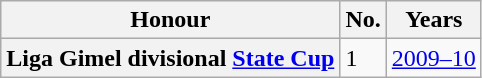<table class="wikitable plainrowheaders">
<tr>
<th scope=col>Honour</th>
<th scope=col>No.</th>
<th scope=col>Years</th>
</tr>
<tr>
<th scope=row>Liga Gimel divisional <a href='#'>State Cup</a></th>
<td>1</td>
<td><a href='#'>2009–10</a></td>
</tr>
</table>
